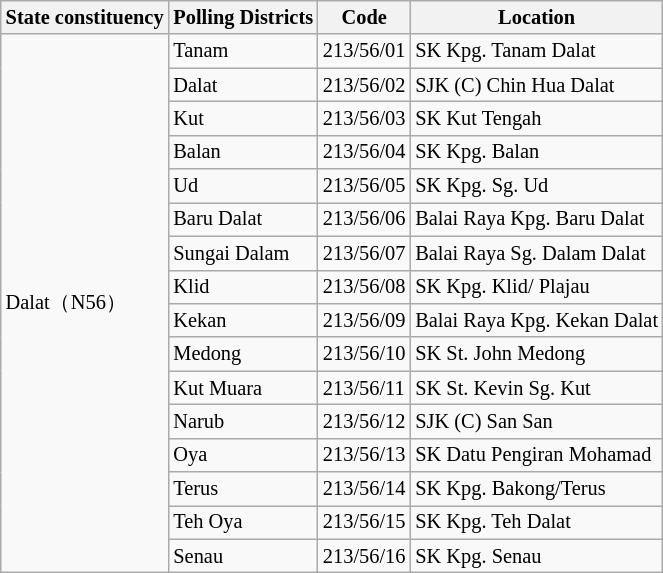<table class="wikitable sortable mw-collapsible" style="white-space:nowrap;font-size:85%">
<tr>
<th>State constituency</th>
<th>Polling Districts</th>
<th>Code</th>
<th>Location</th>
</tr>
<tr>
<td rowspan="16">Dalat（N56）</td>
<td>Tanam</td>
<td>213/56/01</td>
<td>SK Kpg. Tanam Dalat</td>
</tr>
<tr>
<td>Dalat</td>
<td>213/56/02</td>
<td>SJK (C) Chin Hua Dalat</td>
</tr>
<tr>
<td>Kut</td>
<td>213/56/03</td>
<td>SK Kut Tengah</td>
</tr>
<tr>
<td>Balan</td>
<td>213/56/04</td>
<td>SK Kpg. Balan</td>
</tr>
<tr>
<td>Ud</td>
<td>213/56/05</td>
<td>SK Kpg. Sg. Ud</td>
</tr>
<tr>
<td>Baru Dalat</td>
<td>213/56/06</td>
<td>Balai Raya Kpg. Baru Dalat</td>
</tr>
<tr>
<td>Sungai Dalam</td>
<td>213/56/07</td>
<td>Balai Raya Sg. Dalam Dalat</td>
</tr>
<tr>
<td>Klid</td>
<td>213/56/08</td>
<td>SK Kpg. Klid/ Plajau</td>
</tr>
<tr>
<td>Kekan</td>
<td>213/56/09</td>
<td>Balai Raya Kpg. Kekan Dalat</td>
</tr>
<tr>
<td>Medong</td>
<td>213/56/10</td>
<td>SK St. John Medong</td>
</tr>
<tr>
<td>Kut Muara</td>
<td>213/56/11</td>
<td>SK St. Kevin Sg. Kut</td>
</tr>
<tr>
<td>Narub</td>
<td>213/56/12</td>
<td>SJK (C) San San</td>
</tr>
<tr>
<td>Oya</td>
<td>213/56/13</td>
<td>SK Datu Pengiran Mohamad</td>
</tr>
<tr>
<td>Terus</td>
<td>213/56/14</td>
<td>SK Kpg. Bakong/Terus</td>
</tr>
<tr>
<td>Teh Oya</td>
<td>213/56/15</td>
<td>SK Kpg. Teh Dalat</td>
</tr>
<tr>
<td>Senau</td>
<td>213/56/16</td>
<td>SK Kpg. Senau</td>
</tr>
</table>
